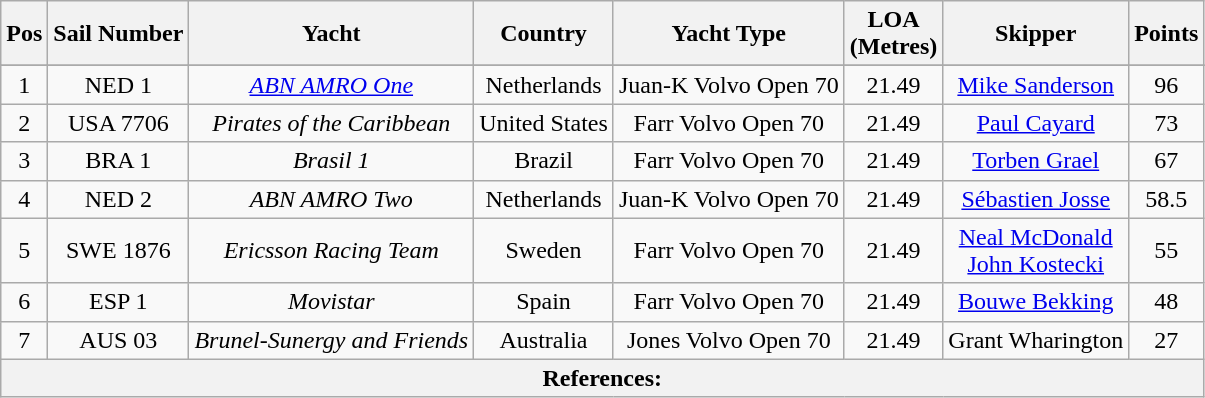<table class="wikitable sortable" style="text-align: center;" "font-size: 100%;">
<tr>
<th>Pos</th>
<th>Sail Number</th>
<th>Yacht</th>
<th>Country</th>
<th>Yacht Type</th>
<th>LOA<br>(Metres)</th>
<th>Skipper</th>
<th>Points</th>
</tr>
<tr style="font-weight:bold">
</tr>
<tr>
<td>1</td>
<td>NED 1</td>
<td><em><a href='#'>ABN AMRO One</a></em></td>
<td> Netherlands</td>
<td>Juan-K Volvo Open 70</td>
<td>21.49</td>
<td><a href='#'>Mike Sanderson</a></td>
<td>96</td>
</tr>
<tr>
<td>2</td>
<td>USA 7706</td>
<td><em>Pirates of the Caribbean</em></td>
<td> United States</td>
<td>Farr Volvo Open 70</td>
<td>21.49</td>
<td><a href='#'>Paul Cayard</a></td>
<td>73</td>
</tr>
<tr>
<td>3</td>
<td>BRA 1</td>
<td><em>Brasil 1</em></td>
<td> Brazil</td>
<td>Farr Volvo Open 70</td>
<td>21.49</td>
<td><a href='#'>Torben Grael</a></td>
<td>67</td>
</tr>
<tr>
<td>4</td>
<td>NED 2</td>
<td><em>ABN AMRO Two</em></td>
<td> Netherlands</td>
<td>Juan-K Volvo Open 70</td>
<td>21.49</td>
<td><a href='#'>Sébastien Josse</a></td>
<td>58.5</td>
</tr>
<tr>
<td>5</td>
<td>SWE 1876</td>
<td><em>Ericsson Racing Team</em></td>
<td> Sweden</td>
<td>Farr Volvo Open 70</td>
<td>21.49</td>
<td><a href='#'>Neal McDonald</a> <br> <a href='#'>John Kostecki</a></td>
<td>55</td>
</tr>
<tr>
<td>6</td>
<td>ESP 1</td>
<td><em>Movistar</em></td>
<td> Spain</td>
<td>Farr Volvo Open 70</td>
<td>21.49</td>
<td><a href='#'>Bouwe Bekking</a></td>
<td>48</td>
</tr>
<tr>
<td>7</td>
<td>AUS 03</td>
<td><em>Brunel-Sunergy and Friends</em></td>
<td> Australia</td>
<td>Jones Volvo Open 70</td>
<td>21.49</td>
<td>Grant Wharington</td>
<td>27</td>
</tr>
<tr>
<th colspan=8>References:</th>
</tr>
</table>
